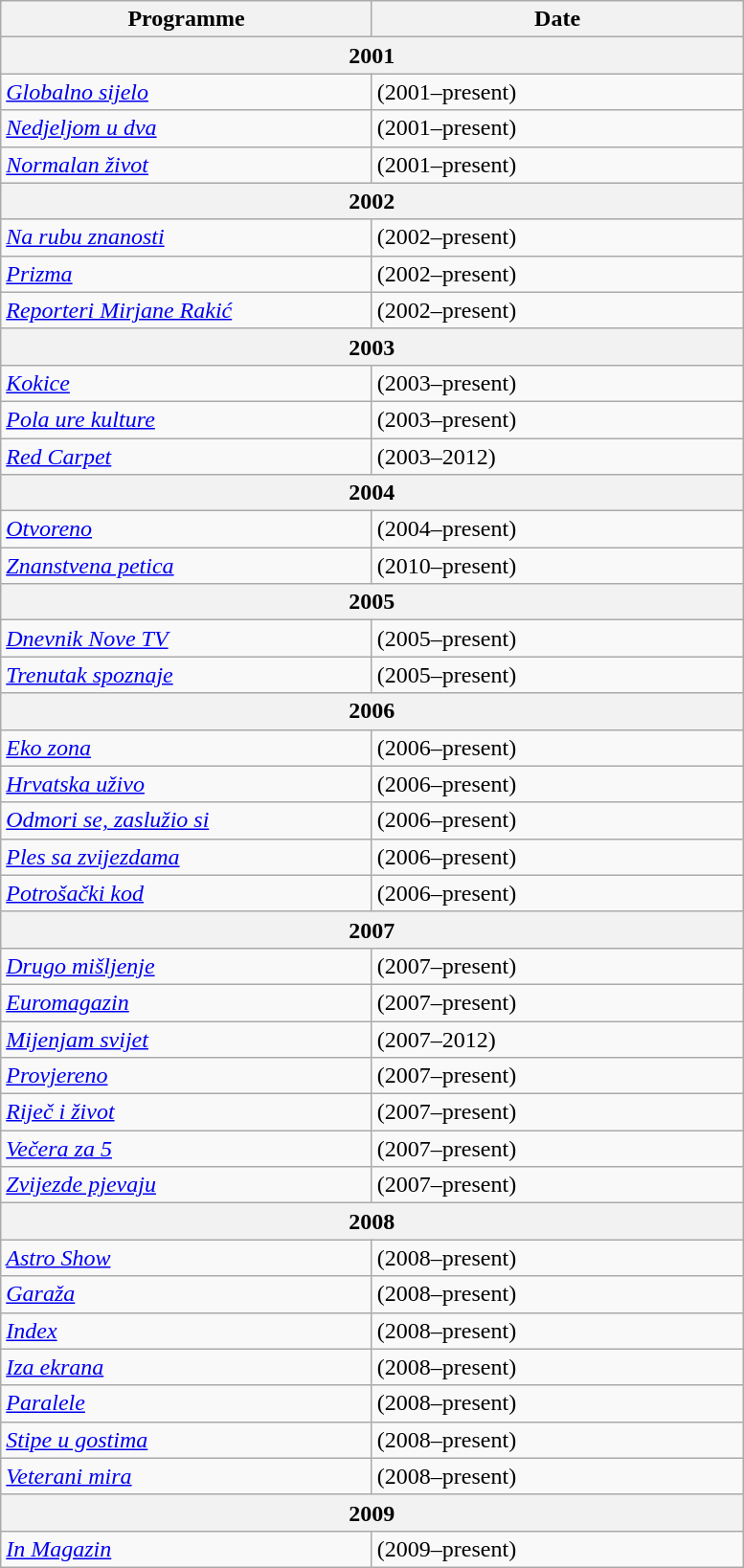<table class="wikitable">
<tr>
<th width=251>Programme</th>
<th width=251>Date</th>
</tr>
<tr>
<th colspan=2>2001</th>
</tr>
<tr>
<td><em><a href='#'>Globalno sijelo</a></em></td>
<td>(2001–present)</td>
</tr>
<tr>
<td><em><a href='#'>Nedjeljom u dva</a></em></td>
<td>(2001–present)</td>
</tr>
<tr>
<td><em><a href='#'>Normalan život</a></em></td>
<td>(2001–present)</td>
</tr>
<tr>
<th colspan=2>2002</th>
</tr>
<tr>
<td><em><a href='#'>Na rubu znanosti</a></em></td>
<td>(2002–present)</td>
</tr>
<tr>
<td><em><a href='#'>Prizma</a></em></td>
<td>(2002–present)</td>
</tr>
<tr>
<td><em><a href='#'>Reporteri Mirjane Rakić</a></em></td>
<td>(2002–present)</td>
</tr>
<tr>
<th colspan=2>2003</th>
</tr>
<tr>
<td><em><a href='#'>Kokice</a></em></td>
<td>(2003–present)</td>
</tr>
<tr>
<td><em><a href='#'>Pola ure kulture</a></em></td>
<td>(2003–present)</td>
</tr>
<tr>
<td><em><a href='#'>Red Carpet</a></em></td>
<td>(2003–2012)</td>
</tr>
<tr>
<th colspan=2>2004</th>
</tr>
<tr>
<td><em><a href='#'>Otvoreno</a></em></td>
<td>(2004–present)</td>
</tr>
<tr>
<td><em><a href='#'>Znanstvena petica</a></em></td>
<td>(2010–present)</td>
</tr>
<tr>
<th colspan=2>2005</th>
</tr>
<tr>
<td><em><a href='#'>Dnevnik Nove TV</a></em></td>
<td>(2005–present)</td>
</tr>
<tr>
<td><em><a href='#'>Trenutak spoznaje</a></em></td>
<td>(2005–present)</td>
</tr>
<tr>
<th colspan=2>2006</th>
</tr>
<tr>
<td><em><a href='#'>Eko zona</a></em></td>
<td>(2006–present)</td>
</tr>
<tr>
<td><em><a href='#'>Hrvatska uživo</a></em></td>
<td>(2006–present)</td>
</tr>
<tr>
<td><em><a href='#'>Odmori se, zaslužio si</a></em></td>
<td>(2006–present)</td>
</tr>
<tr>
<td><em><a href='#'>Ples sa zvijezdama</a></em></td>
<td>(2006–present)</td>
</tr>
<tr>
<td><em><a href='#'>Potrošački kod</a></em></td>
<td>(2006–present)</td>
</tr>
<tr>
<th colspan=2>2007</th>
</tr>
<tr>
<td><em><a href='#'>Drugo mišljenje</a></em></td>
<td>(2007–present)</td>
</tr>
<tr>
<td><em><a href='#'>Euromagazin</a></em></td>
<td>(2007–present)</td>
</tr>
<tr>
<td><em><a href='#'>Mijenjam svijet</a></em></td>
<td>(2007–2012)</td>
</tr>
<tr>
<td><em><a href='#'>Provjereno</a></em></td>
<td>(2007–present)</td>
</tr>
<tr>
<td><em><a href='#'>Riječ i život</a></em></td>
<td>(2007–present)</td>
</tr>
<tr>
<td><em><a href='#'>Večera za 5</a></em></td>
<td>(2007–present)</td>
</tr>
<tr>
<td><em><a href='#'>Zvijezde pjevaju</a></em></td>
<td>(2007–present)</td>
</tr>
<tr>
<th colspan=2>2008</th>
</tr>
<tr>
<td><em><a href='#'>Astro Show</a></em></td>
<td>(2008–present)</td>
</tr>
<tr>
<td><em><a href='#'>Garaža</a></em></td>
<td>(2008–present)</td>
</tr>
<tr>
<td><em><a href='#'>Index</a></em></td>
<td>(2008–present)</td>
</tr>
<tr>
<td><em><a href='#'>Iza ekrana</a></em></td>
<td>(2008–present)</td>
</tr>
<tr>
<td><em><a href='#'>Paralele</a></em></td>
<td>(2008–present)</td>
</tr>
<tr>
<td><em><a href='#'>Stipe u gostima</a></em></td>
<td>(2008–present)</td>
</tr>
<tr>
<td><em><a href='#'>Veterani mira</a></em></td>
<td>(2008–present)</td>
</tr>
<tr>
<th colspan=2>2009</th>
</tr>
<tr>
<td><em><a href='#'>In Magazin</a></em></td>
<td>(2009–present)</td>
</tr>
</table>
